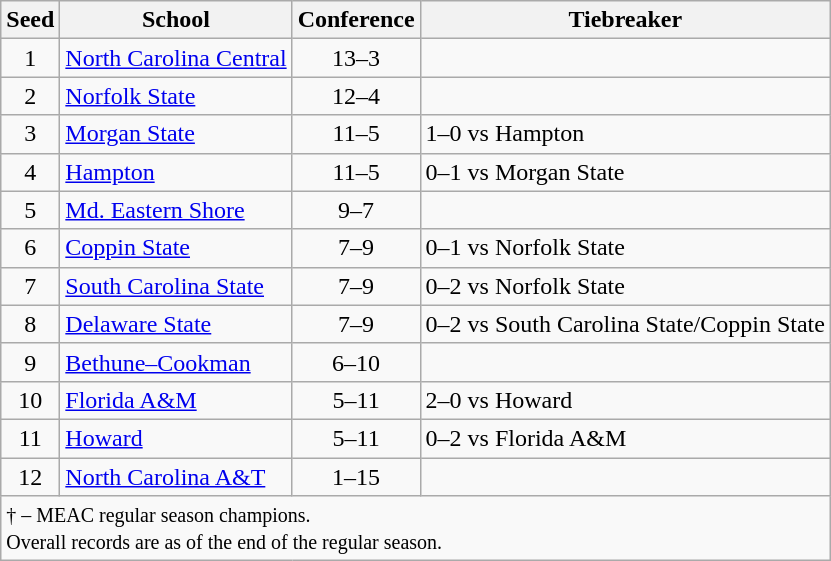<table class="wikitable" style="text-align:center">
<tr>
<th>Seed</th>
<th>School</th>
<th>Conference</th>
<th>Tiebreaker</th>
</tr>
<tr>
<td>1</td>
<td align=left><a href='#'>North Carolina Central</a></td>
<td>13–3</td>
<td></td>
</tr>
<tr>
<td>2</td>
<td align=left><a href='#'>Norfolk State</a></td>
<td>12–4</td>
<td align=left></td>
</tr>
<tr>
<td>3</td>
<td align=left><a href='#'>Morgan State</a></td>
<td>11–5</td>
<td align=left>1–0 vs Hampton</td>
</tr>
<tr>
<td>4</td>
<td align=left><a href='#'>Hampton</a></td>
<td>11–5</td>
<td align=left>0–1 vs Morgan State</td>
</tr>
<tr>
<td>5</td>
<td align=left><a href='#'>Md. Eastern Shore</a></td>
<td>9–7</td>
<td></td>
</tr>
<tr>
<td>6</td>
<td align=left><a href='#'>Coppin State</a></td>
<td>7–9</td>
<td align=left>0–1 vs Norfolk State</td>
</tr>
<tr>
<td>7</td>
<td align=left><a href='#'>South Carolina State</a></td>
<td>7–9</td>
<td align=left>0–2 vs Norfolk State</td>
</tr>
<tr>
<td>8</td>
<td align=left><a href='#'>Delaware State</a></td>
<td>7–9</td>
<td align=left>0–2 vs South Carolina State/Coppin State</td>
</tr>
<tr>
<td>9</td>
<td align=left><a href='#'>Bethune–Cookman</a></td>
<td>6–10</td>
<td align=left></td>
</tr>
<tr>
<td>10</td>
<td align=left><a href='#'>Florida A&M</a></td>
<td>5–11</td>
<td align=left>2–0 vs Howard</td>
</tr>
<tr>
<td>11</td>
<td align=left><a href='#'>Howard</a></td>
<td>5–11</td>
<td align=left>0–2 vs Florida A&M</td>
</tr>
<tr>
<td>12</td>
<td align=left><a href='#'>North Carolina A&T</a></td>
<td>1–15</td>
<td></td>
</tr>
<tr>
<td colspan="6" align="left"><small>† – MEAC regular season champions.<br>Overall records are as of the end of the regular season.</small></td>
</tr>
</table>
